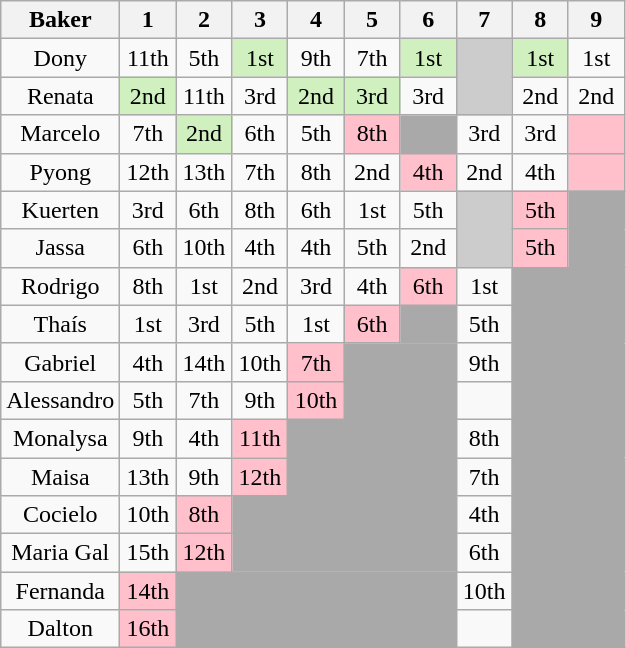<table class="wikitable" style="text-align:center;">
<tr>
<th width=60>Baker</th>
<th width=30>1</th>
<th width=30>2</th>
<th width=30>3</th>
<th width=30>4</th>
<th width=30>5</th>
<th width=30>6</th>
<th width=30>7</th>
<th width=30>8</th>
<th width=30>9</th>
</tr>
<tr>
<td>Dony</td>
<td>11th</td>
<td>5th</td>
<td bgcolor=D0F0C0>1st</td>
<td>9th</td>
<td>7th</td>
<td bgcolor=D0F0C0>1st</td>
<td bgcolor=CCCCCC rowspan=2></td>
<td bgcolor=D0F0C0>1st</td>
<td>1st</td>
</tr>
<tr>
<td>Renata</td>
<td bgcolor=D0F0C0>2nd</td>
<td>11th</td>
<td>3rd</td>
<td bgcolor=D0F0C0>2nd</td>
<td bgcolor=D0F0C0>3rd</td>
<td>3rd</td>
<td>2nd</td>
<td>2nd</td>
</tr>
<tr>
<td>Marcelo</td>
<td>7th</td>
<td bgcolor=D0F0C0>2nd</td>
<td>6th</td>
<td>5th</td>
<td bgcolor=FFC0CB>8th</td>
<td bgcolor=A9A9A9></td>
<td>3rd</td>
<td>3rd</td>
<td bgcolor=FFC0CB></td>
</tr>
<tr>
<td>Pyong</td>
<td>12th</td>
<td>13th</td>
<td>7th</td>
<td>8th</td>
<td>2nd</td>
<td bgcolor=FFC0CB>4th</td>
<td>2nd</td>
<td>4th</td>
<td bgcolor=FFC0CB></td>
</tr>
<tr>
<td>Kuerten</td>
<td>3rd</td>
<td>6th</td>
<td>8th</td>
<td>6th</td>
<td>1st</td>
<td>5th</td>
<td bgcolor=CCCCCC rowspan=2></td>
<td bgcolor=FFC0CB>5th</td>
<td bgcolor=A9A9A9 rowspan=2></td>
</tr>
<tr>
<td>Jassa</td>
<td>6th</td>
<td>10th</td>
<td>4th</td>
<td>4th</td>
<td>5th</td>
<td>2nd</td>
<td bgcolor=FFC0CB>5th</td>
</tr>
<tr>
<td>Rodrigo</td>
<td>8th</td>
<td>1st</td>
<td>2nd</td>
<td>3rd</td>
<td>4th</td>
<td bgcolor=FFC0CB>6th</td>
<td>1st</td>
<td bgcolor=A9A9A9 rowspan=10 colspan=2></td>
</tr>
<tr>
<td>Thaís</td>
<td>1st</td>
<td>3rd</td>
<td>5th</td>
<td>1st</td>
<td bgcolor=FFC0CB>6th</td>
<td bgcolor=A9A9A9></td>
<td>5th</td>
</tr>
<tr>
<td>Gabriel</td>
<td>4th</td>
<td>14th</td>
<td>10th</td>
<td bgcolor=FFC0CB>7th</td>
<td bgcolor=A9A9A9 rowspan=2 colspan=2></td>
<td>9th</td>
</tr>
<tr>
<td>Alessandro</td>
<td>5th</td>
<td>7th</td>
<td>9th</td>
<td bgcolor=FFC0CB>10th</td>
<td></td>
</tr>
<tr>
<td>Monalysa</td>
<td>9th</td>
<td>4th</td>
<td bgcolor=FFC0CB>11th</td>
<td bgcolor=A9A9A9 rowspan=2 colspan=3></td>
<td>8th</td>
</tr>
<tr>
<td>Maisa</td>
<td>13th</td>
<td>9th</td>
<td bgcolor=FFC0CB>12th</td>
<td>7th</td>
</tr>
<tr>
<td>Cocielo</td>
<td>10th</td>
<td bgcolor=FFC0CB>8th</td>
<td bgcolor=A9A9A9 rowspan=2 colspan=4></td>
<td>4th</td>
</tr>
<tr>
<td>Maria Gal</td>
<td>15th</td>
<td bgcolor=FFC0CB>12th</td>
<td>6th</td>
</tr>
<tr>
<td>Fernanda</td>
<td bgcolor=FFC0CB>14th</td>
<td bgcolor=A9A9A9 rowspan=2 colspan=5></td>
<td>10th</td>
</tr>
<tr>
<td>Dalton</td>
<td bgcolor=FFC0CB>16th</td>
<td></td>
</tr>
</table>
